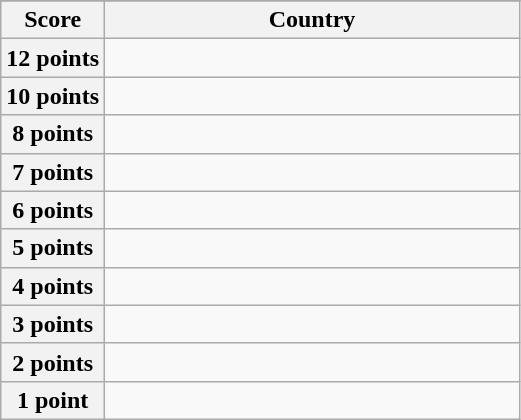<table class="wikitable">
<tr>
</tr>
<tr>
<th scope="col" width="20%">Score</th>
<th scope="col">Country</th>
</tr>
<tr>
<th scope="row">12 points</th>
<td></td>
</tr>
<tr>
<th scope="row">10 points</th>
<td></td>
</tr>
<tr>
<th scope="row">8 points</th>
<td></td>
</tr>
<tr>
<th scope="row">7 points</th>
<td></td>
</tr>
<tr>
<th scope="row">6 points</th>
<td></td>
</tr>
<tr>
<th scope="row">5 points</th>
<td></td>
</tr>
<tr>
<th scope="row">4 points</th>
<td></td>
</tr>
<tr>
<th scope="row">3 points</th>
<td></td>
</tr>
<tr>
<th scope="row">2 points</th>
<td></td>
</tr>
<tr>
<th scope="row">1 point</th>
<td></td>
</tr>
</table>
